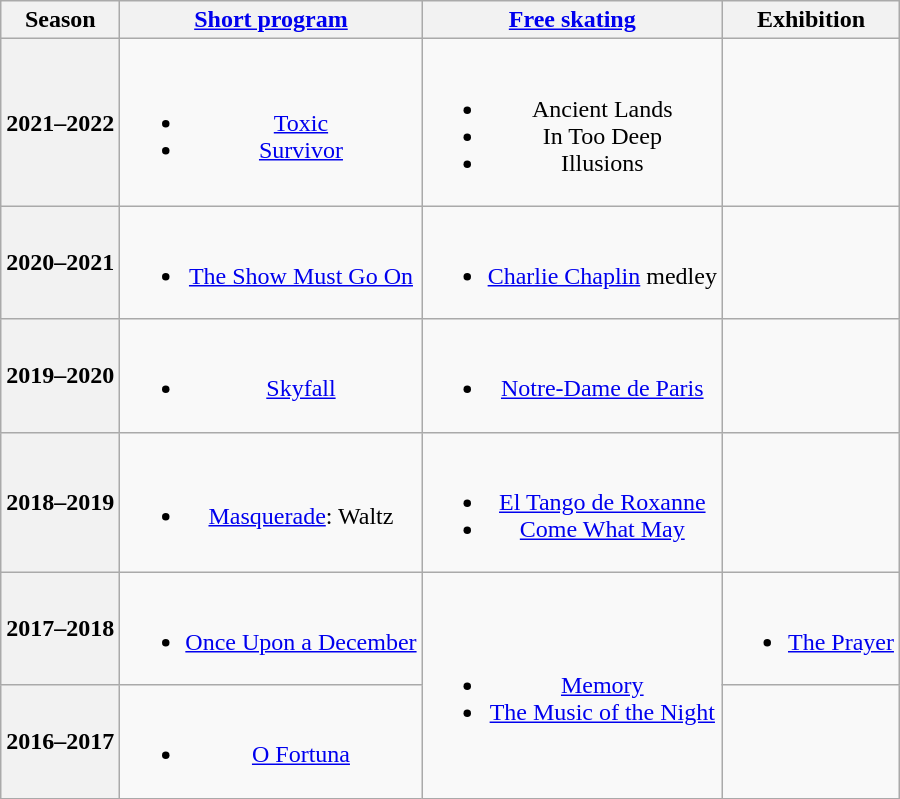<table class=wikitable style=text-align:center>
<tr>
<th>Season</th>
<th><a href='#'>Short program</a></th>
<th><a href='#'>Free skating</a></th>
<th>Exhibition</th>
</tr>
<tr>
<th>2021–2022 <br> </th>
<td><br><ul><li><a href='#'>Toxic</a></li><li><a href='#'>Survivor</a> <br></li></ul></td>
<td><br><ul><li>Ancient Lands <br> </li><li>In Too Deep</li><li>Illusions <br> </li></ul></td>
<td></td>
</tr>
<tr>
<th>2020–2021 <br> </th>
<td><br><ul><li><a href='#'>The Show Must Go On</a> <br></li></ul></td>
<td><br><ul><li><a href='#'>Charlie Chaplin</a> medley</li></ul></td>
<td></td>
</tr>
<tr>
<th>2019–2020 <br> </th>
<td><br><ul><li><a href='#'>Skyfall</a> <br></li></ul></td>
<td><br><ul><li><a href='#'>Notre-Dame de Paris</a> <br> </li></ul></td>
<td></td>
</tr>
<tr>
<th>2018–2019 <br> </th>
<td><br><ul><li><a href='#'>Masquerade</a>: Waltz <br></li></ul></td>
<td><br><ul><li><a href='#'>El Tango de Roxanne</a></li><li><a href='#'>Come What May</a> <br> </li></ul></td>
<td></td>
</tr>
<tr>
<th>2017–2018 <br> </th>
<td><br><ul><li><a href='#'>Once Upon a December</a> <br></li></ul></td>
<td rowspan= 2><br><ul><li><a href='#'>Memory</a> <br></li><li><a href='#'>The Music of the Night</a> <br></li></ul></td>
<td><br><ul><li><a href='#'>The Prayer</a> <br></li></ul></td>
</tr>
<tr>
<th>2016–2017 <br> </th>
<td><br><ul><li><a href='#'>O Fortuna</a> <br></li></ul></td>
<td></td>
</tr>
</table>
